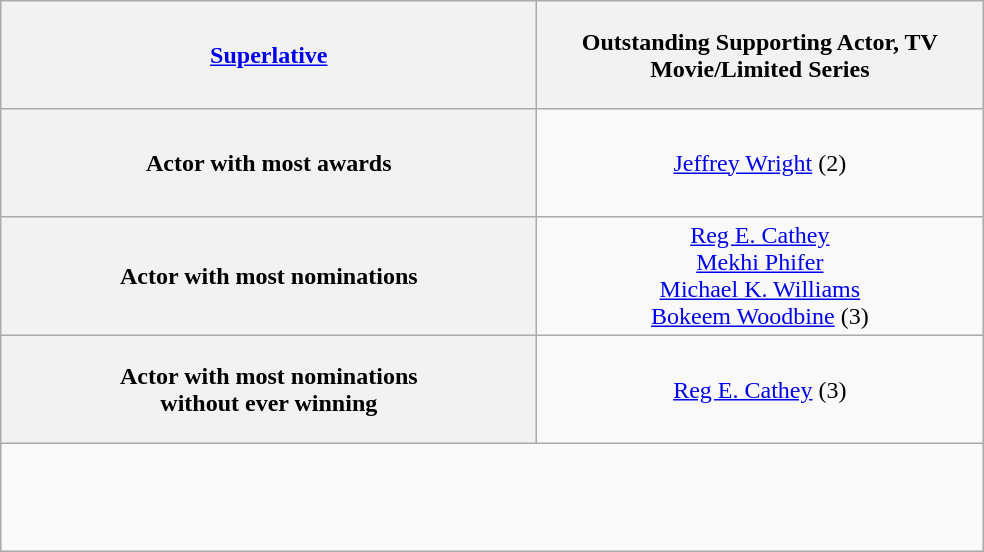<table class="wikitable" style="text-align: center">
<tr style="height:4.5em;">
<th width="350"><strong><a href='#'>Superlative</a></strong></th>
<th colspan="2" width="290"><strong> Outstanding Supporting Actor, TV Movie/Limited Series</strong></th>
</tr>
<tr style="height:4.5em;">
<th width="350">Actor with most awards</th>
<td><a href='#'>Jeffrey Wright</a> (2)</td>
</tr>
<tr style="height:4.5em;">
<th>Actor with most nominations</th>
<td><a href='#'>Reg E. Cathey</a><br><a href='#'>Mekhi Phifer</a><br><a href='#'>Michael K. Williams</a><br><a href='#'>Bokeem Woodbine</a> (3)</td>
</tr>
<tr style="height:4.5em;">
<th>Actor with most nominations <br> without ever winning</th>
<td><a href='#'>Reg E. Cathey</a> (3)</td>
</tr>
<tr style="height:4.5em;">
</tr>
</table>
